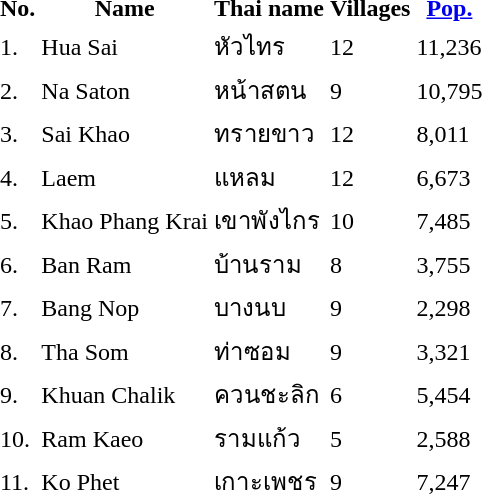<table>
<tr valign=top>
<td><br><table>
<tr>
<th>No.</th>
<th>Name</th>
<th>Thai name</th>
<th>Villages</th>
<th><a href='#'>Pop.</a></th>
</tr>
<tr>
<td>1.</td>
<td>Hua Sai</td>
<td>หัวไทร</td>
<td>12</td>
<td>11,236</td>
<td></td>
</tr>
<tr>
<td>2.</td>
<td>Na Saton</td>
<td>หน้าสตน</td>
<td>9</td>
<td>10,795</td>
<td></td>
</tr>
<tr>
<td>3.</td>
<td>Sai Khao</td>
<td>ทรายขาว</td>
<td>12</td>
<td>8,011</td>
<td></td>
</tr>
<tr>
<td>4.</td>
<td>Laem</td>
<td>แหลม</td>
<td>12</td>
<td>6,673</td>
<td></td>
</tr>
<tr>
<td>5.</td>
<td>Khao Phang Krai</td>
<td>เขาพังไกร</td>
<td>10</td>
<td>7,485</td>
<td></td>
</tr>
<tr>
<td>6.</td>
<td>Ban Ram</td>
<td>บ้านราม</td>
<td>8</td>
<td>3,755</td>
<td></td>
</tr>
<tr>
<td>7.</td>
<td>Bang Nop</td>
<td>บางนบ</td>
<td>9</td>
<td>2,298</td>
<td></td>
</tr>
<tr>
<td>8.</td>
<td>Tha Som</td>
<td>ท่าซอม</td>
<td>9</td>
<td>3,321</td>
<td></td>
</tr>
<tr>
<td>9.</td>
<td>Khuan Chalik</td>
<td>ควนชะลิก</td>
<td>6</td>
<td>5,454</td>
<td></td>
</tr>
<tr>
<td>10.</td>
<td>Ram Kaeo</td>
<td>รามแก้ว</td>
<td>5</td>
<td>2,588</td>
<td></td>
</tr>
<tr>
<td>11.</td>
<td>Ko Phet</td>
<td>เกาะเพชร</td>
<td>9</td>
<td>7,247</td>
<td></td>
</tr>
</table>
</td>
<td> </td>
</tr>
</table>
